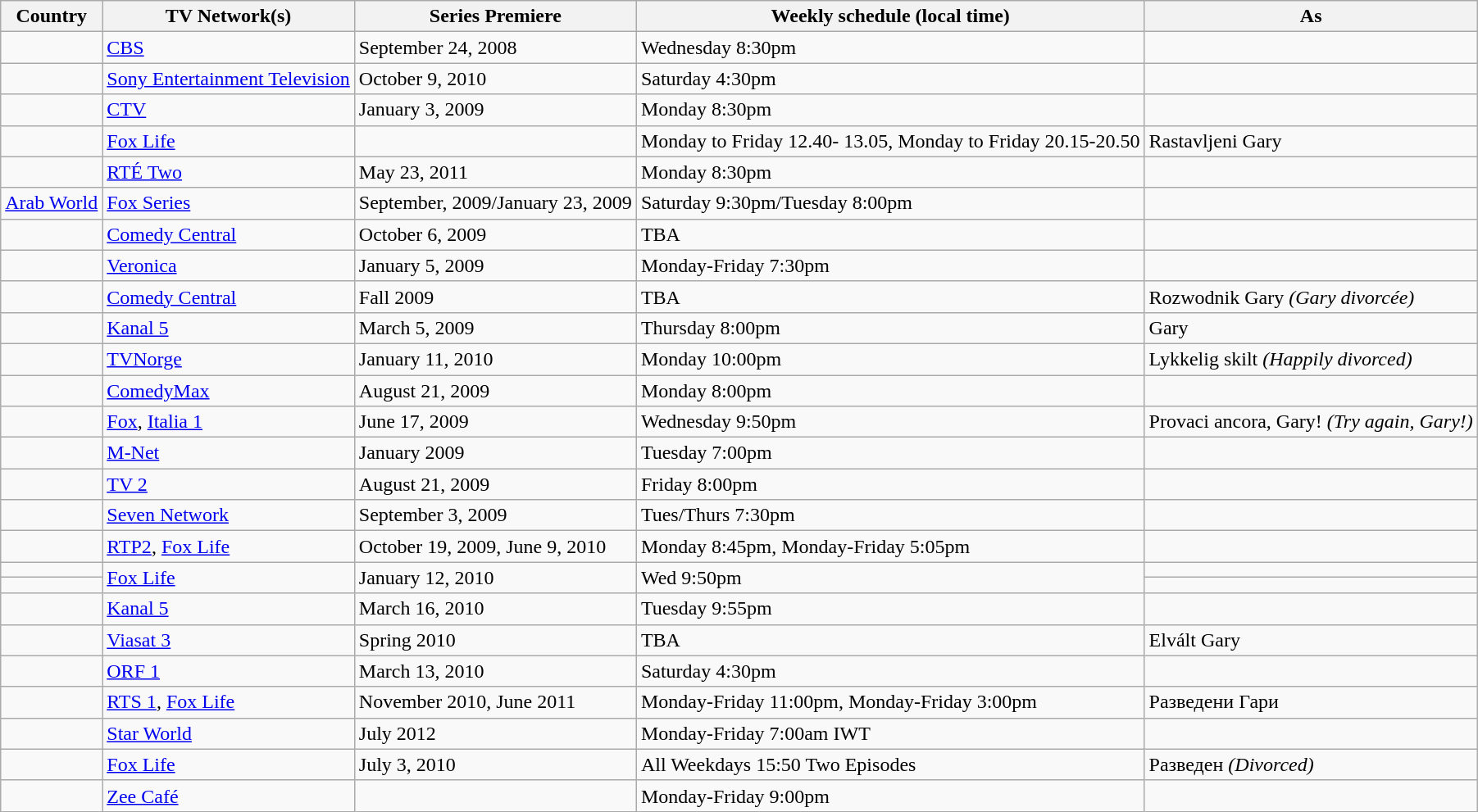<table class="wikitable sortable">
<tr>
<th>Country</th>
<th>TV Network(s)</th>
<th>Series Premiere</th>
<th>Weekly schedule (local time)</th>
<th>As</th>
</tr>
<tr>
<td></td>
<td><a href='#'>CBS</a></td>
<td>September 24, 2008</td>
<td>Wednesday 8:30pm</td>
<td></td>
</tr>
<tr>
<td></td>
<td><a href='#'>Sony Entertainment Television</a></td>
<td>October 9, 2010</td>
<td>Saturday 4:30pm</td>
<td></td>
</tr>
<tr>
<td></td>
<td><a href='#'>CTV</a></td>
<td>January 3, 2009</td>
<td>Monday 8:30pm</td>
<td></td>
</tr>
<tr>
<td></td>
<td><a href='#'>Fox Life</a></td>
<td></td>
<td>Monday to Friday 12.40- 13.05, Monday to Friday 20.15-20.50</td>
<td>Rastavljeni Gary</td>
</tr>
<tr>
<td></td>
<td><a href='#'>RTÉ Two</a></td>
<td>May 23, 2011</td>
<td>Monday 8:30pm</td>
<td></td>
</tr>
<tr>
<td> <a href='#'>Arab World</a></td>
<td><a href='#'>Fox Series</a></td>
<td>September, 2009/January 23, 2009</td>
<td>Saturday 9:30pm/Tuesday 8:00pm</td>
<td></td>
</tr>
<tr>
<td></td>
<td><a href='#'>Comedy Central</a></td>
<td>October 6, 2009</td>
<td>TBA</td>
<td></td>
</tr>
<tr>
<td></td>
<td><a href='#'>Veronica</a></td>
<td>January 5, 2009</td>
<td>Monday-Friday 7:30pm</td>
<td></td>
</tr>
<tr>
<td></td>
<td><a href='#'>Comedy Central</a></td>
<td>Fall 2009</td>
<td>TBA</td>
<td>Rozwodnik Gary <em>(Gary divorcée)</em></td>
</tr>
<tr>
<td></td>
<td><a href='#'>Kanal 5</a></td>
<td>March 5, 2009</td>
<td>Thursday 8:00pm</td>
<td>Gary</td>
</tr>
<tr>
<td></td>
<td><a href='#'>TVNorge</a></td>
<td>January 11, 2010</td>
<td>Monday 10:00pm</td>
<td>Lykkelig skilt <em>(Happily divorced)</em></td>
</tr>
<tr>
<td></td>
<td><a href='#'>ComedyMax</a></td>
<td>August 21, 2009</td>
<td>Monday 8:00pm</td>
<td></td>
</tr>
<tr>
<td></td>
<td><a href='#'>Fox</a>, <a href='#'>Italia 1</a></td>
<td>June 17, 2009</td>
<td>Wednesday 9:50pm</td>
<td>Provaci ancora, Gary! <em>(Try again, Gary!)</em></td>
</tr>
<tr>
<td></td>
<td><a href='#'>M-Net</a></td>
<td>January 2009</td>
<td>Tuesday 7:00pm</td>
<td></td>
</tr>
<tr>
<td></td>
<td><a href='#'>TV 2</a></td>
<td>August 21, 2009</td>
<td>Friday 8:00pm</td>
<td></td>
</tr>
<tr>
<td></td>
<td><a href='#'>Seven Network</a></td>
<td>September 3, 2009</td>
<td>Tues/Thurs 7:30pm</td>
<td></td>
</tr>
<tr>
<td></td>
<td><a href='#'>RTP2</a>, <a href='#'>Fox Life</a></td>
<td>October 19, 2009, June 9, 2010</td>
<td>Monday 8:45pm, Monday-Friday 5:05pm</td>
<td></td>
</tr>
<tr>
<td></td>
<td rowspan="2"><a href='#'>Fox Life</a></td>
<td rowspan="2">January 12, 2010</td>
<td rowspan="2">Wed 9:50pm</td>
<td></td>
</tr>
<tr>
<td></td>
<td></td>
</tr>
<tr>
<td></td>
<td><a href='#'>Kanal 5</a></td>
<td>March 16, 2010</td>
<td>Tuesday 9:55pm</td>
<td></td>
</tr>
<tr>
<td></td>
<td><a href='#'>Viasat 3</a></td>
<td>Spring 2010</td>
<td>TBA</td>
<td>Elvált Gary</td>
</tr>
<tr>
<td></td>
<td><a href='#'>ORF 1</a></td>
<td>March 13, 2010</td>
<td>Saturday 4:30pm</td>
<td></td>
</tr>
<tr>
<td></td>
<td><a href='#'>RTS 1</a>, <a href='#'>Fox Life</a></td>
<td>November 2010, June 2011</td>
<td>Monday-Friday 11:00pm, Monday-Friday 3:00pm</td>
<td>Разведени Гари</td>
</tr>
<tr>
<td></td>
<td><a href='#'>Star World</a></td>
<td>July 2012</td>
<td>Monday-Friday 7:00am IWT</td>
<td></td>
</tr>
<tr>
<td></td>
<td><a href='#'>Fox Life</a></td>
<td>July 3, 2010</td>
<td>All Weekdays 15:50 Two Episodes</td>
<td>Разведен <em>(Divorced)</em></td>
</tr>
<tr>
<td></td>
<td><a href='#'>Zee Café</a></td>
<td></td>
<td>Monday-Friday 9:00pm</td>
<td></td>
</tr>
</table>
